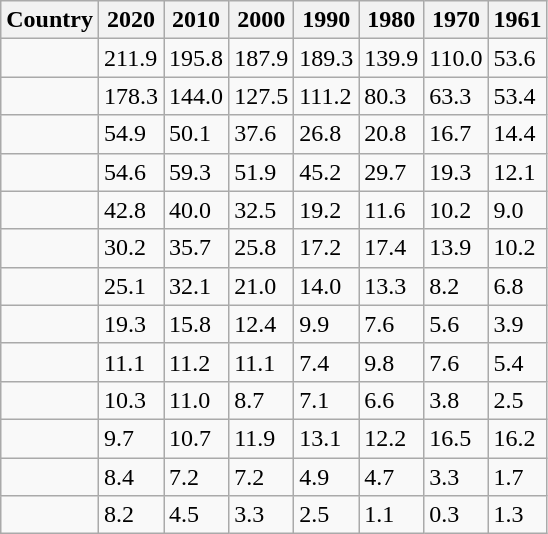<table class="wikitable sortable">
<tr>
<th>Country</th>
<th>2020</th>
<th>2010</th>
<th>2000</th>
<th>1990</th>
<th>1980</th>
<th>1970</th>
<th>1961</th>
</tr>
<tr>
<td></td>
<td>211.9</td>
<td>195.8</td>
<td>187.9</td>
<td>189.3</td>
<td>139.9</td>
<td>110.0</td>
<td>53.6</td>
</tr>
<tr>
<td></td>
<td>178.3</td>
<td>144.0</td>
<td>127.5</td>
<td>111.2</td>
<td>80.3</td>
<td>63.3</td>
<td>53.4</td>
</tr>
<tr>
<td></td>
<td>54.9</td>
<td>50.1</td>
<td>37.6</td>
<td>26.8</td>
<td>20.8</td>
<td>16.7</td>
<td>14.4</td>
</tr>
<tr>
<td></td>
<td>54.6</td>
<td>59.3</td>
<td>51.9</td>
<td>45.2</td>
<td>29.7</td>
<td>19.3</td>
<td>12.1</td>
</tr>
<tr>
<td></td>
<td>42.8</td>
<td>40.0</td>
<td>32.5</td>
<td>19.2</td>
<td>11.6</td>
<td>10.2</td>
<td>9.0</td>
</tr>
<tr>
<td></td>
<td>30.2</td>
<td>35.7</td>
<td>25.8</td>
<td>17.2</td>
<td>17.4</td>
<td>13.9</td>
<td>10.2</td>
</tr>
<tr>
<td></td>
<td>25.1</td>
<td>32.1</td>
<td>21.0</td>
<td>14.0</td>
<td>13.3</td>
<td>8.2</td>
<td>6.8</td>
</tr>
<tr>
<td></td>
<td>19.3</td>
<td>15.8</td>
<td>12.4</td>
<td>9.9</td>
<td>7.6</td>
<td>5.6</td>
<td>3.9</td>
</tr>
<tr>
<td></td>
<td>11.1</td>
<td>11.2</td>
<td>11.1</td>
<td>7.4</td>
<td>9.8</td>
<td>7.6</td>
<td>5.4</td>
</tr>
<tr>
<td></td>
<td>10.3</td>
<td>11.0</td>
<td>8.7</td>
<td>7.1</td>
<td>6.6</td>
<td>3.8</td>
<td>2.5</td>
</tr>
<tr>
<td></td>
<td>9.7</td>
<td>10.7</td>
<td>11.9</td>
<td>13.1</td>
<td>12.2</td>
<td>16.5</td>
<td>16.2</td>
</tr>
<tr>
<td></td>
<td>8.4</td>
<td>7.2</td>
<td>7.2</td>
<td>4.9</td>
<td>4.7</td>
<td>3.3</td>
<td>1.7</td>
</tr>
<tr>
<td></td>
<td>8.2</td>
<td>4.5</td>
<td>3.3</td>
<td>2.5</td>
<td>1.1</td>
<td>0.3</td>
<td>1.3</td>
</tr>
</table>
